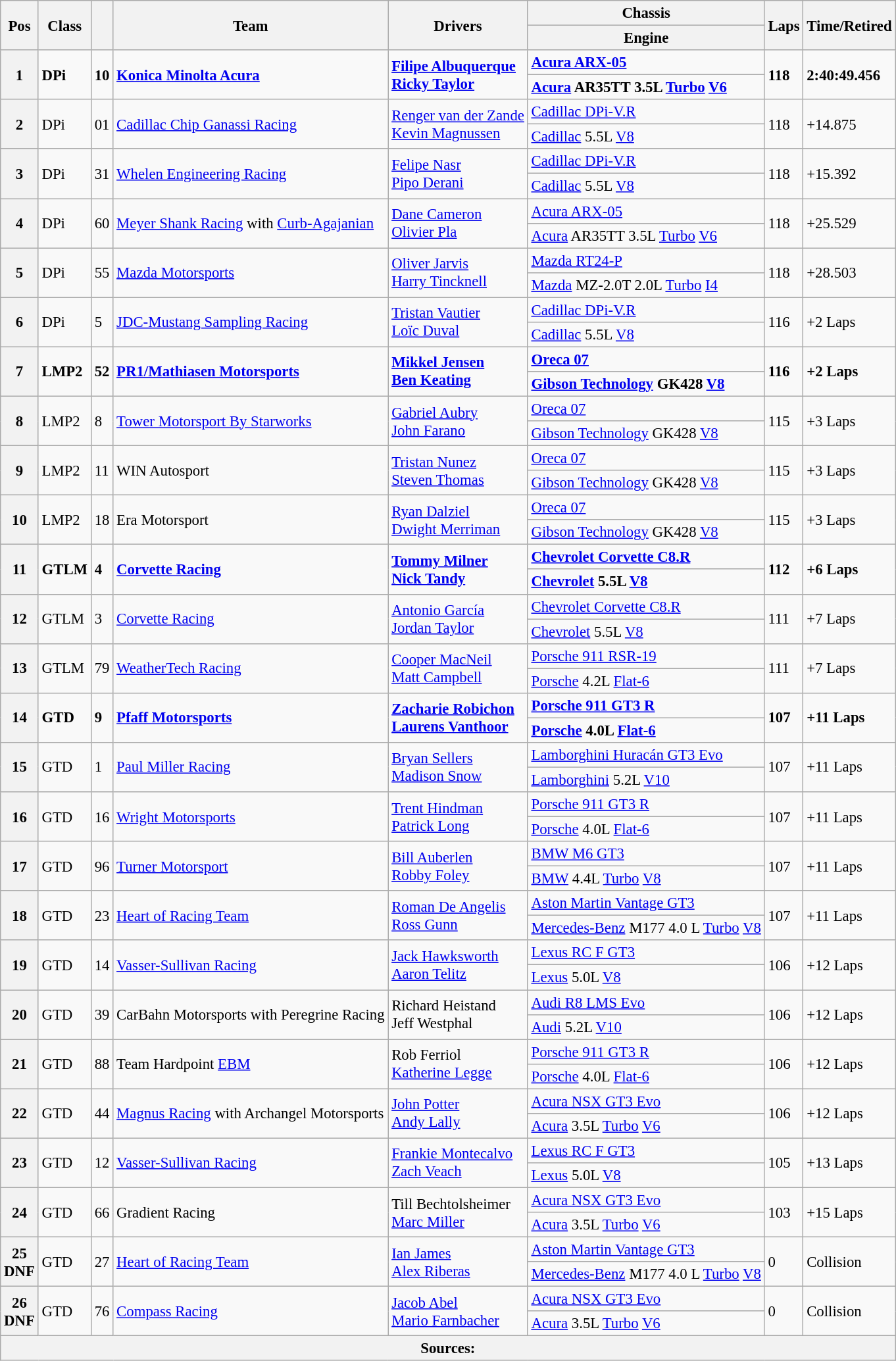<table class="wikitable" style="font-size: 95%;">
<tr>
<th rowspan="2">Pos</th>
<th rowspan="2">Class</th>
<th rowspan="2"></th>
<th rowspan="2">Team</th>
<th rowspan="2">Drivers</th>
<th>Chassis</th>
<th rowspan="2">Laps</th>
<th rowspan="2">Time/Retired</th>
</tr>
<tr>
<th>Engine</th>
</tr>
<tr style="font-weight:bold">
<th rowspan="2">1</th>
<td rowspan="2">DPi</td>
<td rowspan="2">10</td>
<td rowspan="2"> <a href='#'>Konica Minolta Acura</a></td>
<td rowspan="2"> <strong><a href='#'>Filipe Albuquerque</a></strong><br> <a href='#'>Ricky Taylor</a></td>
<td><a href='#'>Acura ARX-05</a></td>
<td rowspan="2">118</td>
<td rowspan="2">2:40:49.456</td>
</tr>
<tr style="font-weight:bold">
<td><a href='#'>Acura</a> AR35TT 3.5L <a href='#'>Turbo</a> <a href='#'>V6</a></td>
</tr>
<tr>
<th rowspan="2">2</th>
<td rowspan="2">DPi</td>
<td rowspan="2">01</td>
<td rowspan="2"> <a href='#'>Cadillac Chip Ganassi Racing</a></td>
<td rowspan="2"> <a href='#'>Renger van der Zande</a><br> <a href='#'>Kevin Magnussen</a></td>
<td><a href='#'>Cadillac DPi-V.R</a></td>
<td rowspan="2">118</td>
<td rowspan="2">+14.875</td>
</tr>
<tr>
<td><a href='#'>Cadillac</a> 5.5L <a href='#'>V8</a></td>
</tr>
<tr>
<th rowspan="2">3</th>
<td rowspan="2">DPi</td>
<td rowspan="2">31</td>
<td rowspan="2"> <a href='#'>Whelen Engineering Racing</a></td>
<td rowspan="2"> <a href='#'>Felipe Nasr</a><br> <a href='#'>Pipo Derani</a></td>
<td><a href='#'>Cadillac DPi-V.R</a></td>
<td rowspan="2">118</td>
<td rowspan="2">+15.392</td>
</tr>
<tr>
<td><a href='#'>Cadillac</a> 5.5L <a href='#'>V8</a></td>
</tr>
<tr>
<th rowspan="2">4</th>
<td rowspan="2">DPi</td>
<td rowspan="2">60</td>
<td rowspan="2"> <a href='#'>Meyer Shank Racing</a> with <a href='#'>Curb-Agajanian</a></td>
<td rowspan="2"> <a href='#'>Dane Cameron</a><br> <a href='#'>Olivier Pla</a></td>
<td><a href='#'>Acura ARX-05</a></td>
<td rowspan="2">118</td>
<td rowspan="2">+25.529</td>
</tr>
<tr>
<td><a href='#'>Acura</a> AR35TT 3.5L <a href='#'>Turbo</a> <a href='#'>V6</a></td>
</tr>
<tr>
<th rowspan="2">5</th>
<td rowspan="2">DPi</td>
<td rowspan="2">55</td>
<td rowspan="2"> <a href='#'>Mazda Motorsports</a></td>
<td rowspan="2"> <a href='#'>Oliver Jarvis</a><br> <a href='#'>Harry Tincknell</a></td>
<td><a href='#'>Mazda RT24-P</a></td>
<td rowspan="2">118</td>
<td rowspan="2">+28.503</td>
</tr>
<tr>
<td><a href='#'>Mazda</a> MZ-2.0T 2.0L <a href='#'>Turbo</a> <a href='#'>I4</a></td>
</tr>
<tr>
<th rowspan="2">6</th>
<td rowspan="2">DPi</td>
<td rowspan="2">5</td>
<td rowspan="2"> <a href='#'>JDC-Mustang Sampling Racing</a></td>
<td rowspan="2"> <a href='#'>Tristan Vautier</a><br> <a href='#'>Loïc Duval</a></td>
<td><a href='#'>Cadillac DPi-V.R</a></td>
<td rowspan="2">116</td>
<td rowspan="2">+2 Laps</td>
</tr>
<tr>
<td><a href='#'>Cadillac</a> 5.5L <a href='#'>V8</a></td>
</tr>
<tr style="font-weight:bold">
<th rowspan="2">7</th>
<td rowspan="2">LMP2</td>
<td rowspan="2">52</td>
<td rowspan="2"> <a href='#'>PR1/Mathiasen Motorsports</a></td>
<td rowspan="2"> <a href='#'>Mikkel Jensen</a><br> <a href='#'>Ben Keating</a></td>
<td><a href='#'>Oreca 07</a></td>
<td rowspan="2">116</td>
<td rowspan="2">+2 Laps</td>
</tr>
<tr style="font-weight:bold">
<td><a href='#'>Gibson Technology</a> GK428 <a href='#'>V8</a></td>
</tr>
<tr>
<th rowspan="2">8</th>
<td rowspan="2">LMP2</td>
<td rowspan="2">8</td>
<td rowspan="2"> <a href='#'>Tower Motorsport By Starworks</a></td>
<td rowspan="2"> <a href='#'>Gabriel Aubry</a><br> <a href='#'>John Farano</a></td>
<td><a href='#'>Oreca 07</a></td>
<td rowspan="2">115</td>
<td rowspan="2">+3 Laps</td>
</tr>
<tr>
<td><a href='#'>Gibson Technology</a> GK428 <a href='#'>V8</a></td>
</tr>
<tr>
<th rowspan="2">9</th>
<td rowspan="2">LMP2</td>
<td rowspan="2">11</td>
<td rowspan="2"> WIN Autosport</td>
<td rowspan="2"> <a href='#'>Tristan Nunez</a><br> <a href='#'>Steven Thomas</a></td>
<td><a href='#'>Oreca 07</a></td>
<td rowspan="2">115</td>
<td rowspan="2">+3 Laps</td>
</tr>
<tr>
<td><a href='#'>Gibson Technology</a> GK428 <a href='#'>V8</a></td>
</tr>
<tr>
<th rowspan="2">10</th>
<td rowspan="2">LMP2</td>
<td rowspan="2">18</td>
<td rowspan="2"> Era Motorsport</td>
<td rowspan="2"> <a href='#'>Ryan Dalziel</a><br> <a href='#'>Dwight Merriman</a></td>
<td><a href='#'>Oreca 07</a></td>
<td rowspan="2">115</td>
<td rowspan="2">+3 Laps</td>
</tr>
<tr>
<td><a href='#'>Gibson Technology</a> GK428 <a href='#'>V8</a></td>
</tr>
<tr style="font-weight:bold">
<th rowspan="2">11</th>
<td rowspan="2">GTLM</td>
<td rowspan="2">4</td>
<td rowspan="2"> <a href='#'>Corvette Racing</a></td>
<td rowspan="2"> <a href='#'>Tommy Milner</a><br> <a href='#'>Nick Tandy</a></td>
<td><a href='#'>Chevrolet Corvette C8.R</a></td>
<td rowspan="2">112</td>
<td rowspan="2">+6 Laps</td>
</tr>
<tr style="font-weight:bold">
<td><a href='#'>Chevrolet</a> 5.5L <a href='#'>V8</a></td>
</tr>
<tr>
<th rowspan="2">12</th>
<td rowspan="2">GTLM</td>
<td rowspan="2">3</td>
<td rowspan="2"> <a href='#'>Corvette Racing</a></td>
<td rowspan="2"> <a href='#'>Antonio García</a><br> <a href='#'>Jordan Taylor</a></td>
<td><a href='#'>Chevrolet Corvette C8.R</a></td>
<td rowspan="2">111</td>
<td rowspan="2">+7 Laps</td>
</tr>
<tr>
<td><a href='#'>Chevrolet</a> 5.5L <a href='#'>V8</a></td>
</tr>
<tr>
<th rowspan="2">13</th>
<td rowspan="2">GTLM</td>
<td rowspan="2">79</td>
<td rowspan="2"> <a href='#'>WeatherTech Racing</a></td>
<td rowspan="2"> <a href='#'>Cooper MacNeil</a><br> <a href='#'>Matt Campbell</a></td>
<td><a href='#'>Porsche 911 RSR-19</a></td>
<td rowspan="2">111</td>
<td rowspan="2">+7 Laps</td>
</tr>
<tr>
<td><a href='#'>Porsche</a> 4.2L <a href='#'>Flat-6</a></td>
</tr>
<tr style="font-weight:bold">
<th rowspan="2">14</th>
<td rowspan="2">GTD</td>
<td rowspan="2">9</td>
<td rowspan="2"> <a href='#'>Pfaff Motorsports</a></td>
<td rowspan="2"> <a href='#'>Zacharie Robichon</a><br> <a href='#'>Laurens Vanthoor</a></td>
<td><a href='#'>Porsche 911 GT3 R</a></td>
<td rowspan="2">107</td>
<td rowspan="2">+11 Laps</td>
</tr>
<tr style="font-weight:bold">
<td><a href='#'>Porsche</a> 4.0L <a href='#'>Flat-6</a></td>
</tr>
<tr>
<th rowspan="2">15</th>
<td rowspan="2">GTD</td>
<td rowspan="2">1</td>
<td rowspan="2"> <a href='#'>Paul Miller Racing</a></td>
<td rowspan="2"> <a href='#'>Bryan Sellers</a><br> <a href='#'>Madison Snow</a></td>
<td><a href='#'>Lamborghini Huracán GT3 Evo</a></td>
<td rowspan="2">107</td>
<td rowspan="2">+11 Laps</td>
</tr>
<tr>
<td><a href='#'>Lamborghini</a> 5.2L <a href='#'>V10</a></td>
</tr>
<tr>
<th rowspan="2">16</th>
<td rowspan="2">GTD</td>
<td rowspan="2">16</td>
<td rowspan="2"> <a href='#'>Wright Motorsports</a></td>
<td rowspan="2"> <a href='#'>Trent Hindman</a><br> <a href='#'>Patrick Long</a></td>
<td><a href='#'>Porsche 911 GT3 R</a></td>
<td rowspan="2">107</td>
<td rowspan="2">+11 Laps</td>
</tr>
<tr>
<td><a href='#'>Porsche</a> 4.0L <a href='#'>Flat-6</a></td>
</tr>
<tr>
<th rowspan="2">17</th>
<td rowspan="2">GTD</td>
<td rowspan="2">96</td>
<td rowspan="2"> <a href='#'>Turner Motorsport</a></td>
<td rowspan="2"> <a href='#'>Bill Auberlen</a><br> <a href='#'>Robby Foley</a></td>
<td><a href='#'>BMW M6 GT3</a></td>
<td rowspan="2">107</td>
<td rowspan="2">+11 Laps</td>
</tr>
<tr>
<td><a href='#'>BMW</a> 4.4L <a href='#'>Turbo</a> <a href='#'>V8</a></td>
</tr>
<tr>
<th rowspan="2">18</th>
<td rowspan="2">GTD</td>
<td rowspan="2">23</td>
<td rowspan="2"> <a href='#'>Heart of Racing Team</a></td>
<td rowspan="2"> <a href='#'>Roman De Angelis</a><br> <a href='#'>Ross Gunn</a></td>
<td><a href='#'>Aston Martin Vantage GT3</a></td>
<td rowspan="2">107</td>
<td rowspan="2">+11 Laps</td>
</tr>
<tr>
<td><a href='#'>Mercedes-Benz</a> M177 4.0 L <a href='#'>Turbo</a> <a href='#'>V8</a></td>
</tr>
<tr>
<th rowspan="2">19</th>
<td rowspan="2">GTD</td>
<td rowspan="2">14</td>
<td rowspan="2"> <a href='#'>Vasser-Sullivan Racing</a></td>
<td rowspan="2"> <a href='#'>Jack Hawksworth</a><br> <a href='#'>Aaron Telitz</a></td>
<td><a href='#'>Lexus RC F GT3</a></td>
<td rowspan="2">106</td>
<td rowspan="2">+12 Laps</td>
</tr>
<tr>
<td><a href='#'>Lexus</a> 5.0L <a href='#'>V8</a></td>
</tr>
<tr>
<th rowspan="2">20</th>
<td rowspan="2">GTD</td>
<td rowspan="2">39</td>
<td rowspan="2"> CarBahn Motorsports with Peregrine Racing</td>
<td rowspan="2"> Richard Heistand<br> Jeff Westphal</td>
<td><a href='#'>Audi R8 LMS Evo</a></td>
<td rowspan="2">106</td>
<td rowspan="2">+12 Laps</td>
</tr>
<tr>
<td><a href='#'>Audi</a> 5.2L <a href='#'>V10</a></td>
</tr>
<tr>
<th rowspan="2">21</th>
<td rowspan="2">GTD</td>
<td rowspan="2">88</td>
<td rowspan="2"> Team Hardpoint <a href='#'>EBM</a></td>
<td rowspan="2"> Rob Ferriol<br> <a href='#'>Katherine Legge</a></td>
<td><a href='#'>Porsche 911 GT3 R</a></td>
<td rowspan="2">106</td>
<td rowspan="2">+12 Laps</td>
</tr>
<tr>
<td><a href='#'>Porsche</a> 4.0L <a href='#'>Flat-6</a></td>
</tr>
<tr>
<th rowspan="2">22</th>
<td rowspan="2">GTD</td>
<td rowspan="2">44</td>
<td rowspan="2"> <a href='#'>Magnus Racing</a> with Archangel Motorsports</td>
<td rowspan="2"> <a href='#'>John Potter</a><br> <a href='#'>Andy Lally</a></td>
<td><a href='#'>Acura NSX GT3 Evo</a></td>
<td rowspan="2">106</td>
<td rowspan="2">+12 Laps</td>
</tr>
<tr>
<td><a href='#'>Acura</a> 3.5L <a href='#'>Turbo</a> <a href='#'>V6</a></td>
</tr>
<tr>
<th rowspan="2">23</th>
<td rowspan="2">GTD</td>
<td rowspan="2">12</td>
<td rowspan="2"> <a href='#'>Vasser-Sullivan Racing</a></td>
<td rowspan="2"> <a href='#'>Frankie Montecalvo</a><br> <a href='#'>Zach Veach</a></td>
<td><a href='#'>Lexus RC F GT3</a></td>
<td rowspan="2">105</td>
<td rowspan="2">+13 Laps</td>
</tr>
<tr>
<td><a href='#'>Lexus</a> 5.0L <a href='#'>V8</a></td>
</tr>
<tr>
<th rowspan="2">24</th>
<td rowspan="2">GTD</td>
<td rowspan="2">66</td>
<td rowspan="2"> Gradient Racing</td>
<td rowspan="2"> Till Bechtolsheimer<br> <a href='#'>Marc Miller</a></td>
<td><a href='#'>Acura NSX GT3 Evo</a></td>
<td rowspan="2">103</td>
<td rowspan="2">+15 Laps</td>
</tr>
<tr>
<td><a href='#'>Acura</a> 3.5L <a href='#'>Turbo</a> <a href='#'>V6</a></td>
</tr>
<tr>
<th rowspan="2">25<br>DNF</th>
<td rowspan="2">GTD</td>
<td rowspan="2">27</td>
<td rowspan="2"> <a href='#'>Heart of Racing Team</a></td>
<td rowspan="2"> <a href='#'>Ian James</a><br> <a href='#'>Alex Riberas</a></td>
<td><a href='#'>Aston Martin Vantage GT3</a></td>
<td rowspan="2">0</td>
<td rowspan="2">Collision</td>
</tr>
<tr>
<td><a href='#'>Mercedes-Benz</a> M177 4.0 L <a href='#'>Turbo</a> <a href='#'>V8</a></td>
</tr>
<tr>
<th rowspan="2">26<br>DNF</th>
<td rowspan="2">GTD</td>
<td rowspan="2">76</td>
<td rowspan="2"> <a href='#'>Compass Racing</a></td>
<td rowspan="2"> <a href='#'>Jacob Abel</a><br> <a href='#'>Mario Farnbacher</a></td>
<td><a href='#'>Acura NSX GT3 Evo</a></td>
<td rowspan="2">0</td>
<td rowspan="2">Collision</td>
</tr>
<tr>
<td><a href='#'>Acura</a> 3.5L <a href='#'>Turbo</a> <a href='#'>V6</a></td>
</tr>
<tr>
<th colspan="8" align="center">Sources:</th>
</tr>
</table>
